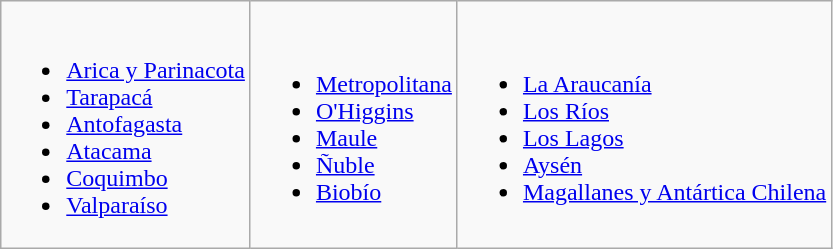<table class="wikitable">
<tr>
<td><br><ul><li><a href='#'>Arica y Parinacota</a></li><li><a href='#'>Tarapacá</a></li><li><a href='#'>Antofagasta</a></li><li><a href='#'>Atacama</a></li><li><a href='#'>Coquimbo</a></li><li><a href='#'>Valparaíso</a></li></ul></td>
<td><br><ul><li><a href='#'>Metropolitana</a></li><li><a href='#'>O'Higgins</a></li><li><a href='#'>Maule</a></li><li><a href='#'>Ñuble</a></li><li><a href='#'>Biobío</a></li></ul></td>
<td><br><ul><li><a href='#'>La Araucanía</a></li><li><a href='#'>Los Ríos</a></li><li><a href='#'>Los Lagos</a></li><li><a href='#'>Aysén</a></li><li><a href='#'>Magallanes y Antártica Chilena</a></li></ul></td>
</tr>
</table>
